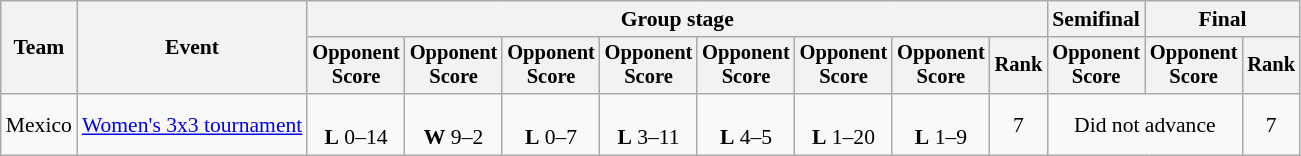<table class="wikitable" style="font-size:90%">
<tr>
<th rowspan=2>Team</th>
<th rowspan=2>Event</th>
<th colspan=8>Group stage</th>
<th>Semifinal</th>
<th colspan=2>Final</th>
</tr>
<tr style="font-size:95%">
<th>Opponent<br>Score</th>
<th>Opponent<br>Score</th>
<th>Opponent<br>Score</th>
<th>Opponent<br>Score</th>
<th>Opponent<br>Score</th>
<th>Opponent<br>Score</th>
<th>Opponent<br>Score</th>
<th>Rank</th>
<th>Opponent<br>Score</th>
<th>Opponent<br>Score</th>
<th>Rank</th>
</tr>
<tr align=center>
<td align=left>Mexico</td>
<td align=left><a href='#'>Women's 3x3 tournament</a></td>
<td><br><strong>L</strong> 0–14</td>
<td><br><strong>W</strong> 9–2</td>
<td><br><strong>L</strong> 0–7</td>
<td><br><strong>L</strong> 3–11</td>
<td><br><strong>L</strong> 4–5</td>
<td><br><strong>L</strong> 1–20</td>
<td><br><strong>L</strong> 1–9</td>
<td>7</td>
<td colspan="2">Did not advance</td>
<td>7</td>
</tr>
</table>
